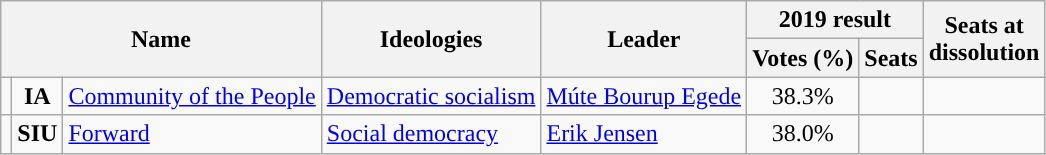<table class="wikitable">
<tr>
<th rowspan="2" colspan="3">Name</th>
<th rowspan="2">Ideologies</th>
<th rowspan="2">Leader</th>
<th colspan="2">2019 result</th>
<th rowspan="2">Seats at<br>dissolution</th>
</tr>
<tr>
<th>Votes (%)</th>
<th>Seats</th>
</tr>
<tr>
<td style="background:"></td>
<td style="text-align:center;"><strong>IA</strong></td>
<td><a href='#'>Community of the People</a><br></td>
<td><a href='#'>Democratic socialism</a></td>
<td><a href='#'>Múte Bourup Egede</a></td>
<td style="text-align:center;">38.3%</td>
<td></td>
<td></td>
</tr>
<tr>
<td style="background:"></td>
<td style="text-align:center;"><strong>SIU</strong></td>
<td><a href='#'>Forward</a><br></td>
<td><a href='#'>Social democracy</a></td>
<td><a href='#'>Erik Jensen</a></td>
<td style="text-align:center;">38.0%</td>
<td></td>
<td></td>
</tr>
</table>
